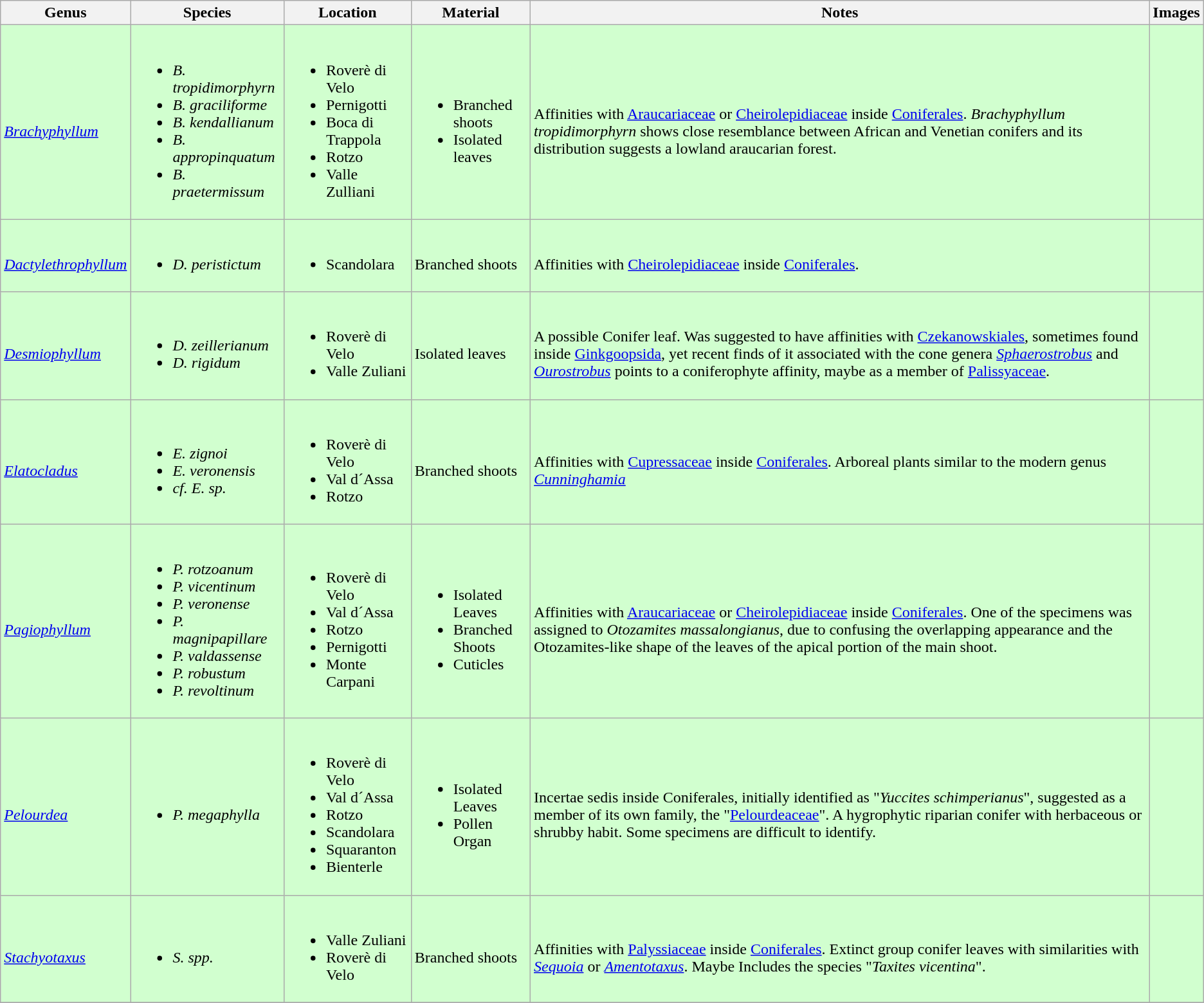<table class="wikitable sortable">
<tr>
<th>Genus</th>
<th>Species</th>
<th>Location</th>
<th>Material</th>
<th>Notes</th>
<th>Images</th>
</tr>
<tr>
<td style="background:#D1FFCF;"><br><em><a href='#'>Brachyphyllum</a></em></td>
<td style="background:#D1FFCF;"><br><ul><li><em>B. tropidimorphyrn</em></li><li><em>B. graciliforme</em></li><li><em>B. kendallianum</em></li><li><em>B. appropinquatum</em></li><li><em>B. praetermissum</em></li></ul></td>
<td style="background:#D1FFCF;"><br><ul><li>Roverè di Velo</li><li>Pernigotti</li><li>Boca di Trappola</li><li>Rotzo</li><li>Valle Zulliani</li></ul></td>
<td style="background:#D1FFCF;"><br><ul><li>Branched shoots</li><li>Isolated leaves</li></ul></td>
<td style="background:#D1FFCF;"><br>Affinities with <a href='#'>Araucariaceae</a> or <a href='#'>Cheirolepidiaceae</a> inside <a href='#'>Coniferales</a>. <em>Brachyphyllum tropidimorphyrn</em> shows close resemblance between African and Venetian conifers and its distribution suggests a lowland araucarian forest.</td>
<td style="background:#D1FFCF;"><br></td>
</tr>
<tr>
<td style="background:#D1FFCF;"><br><em><a href='#'>Dactylethrophyllum</a></em></td>
<td style="background:#D1FFCF;"><br><ul><li><em>D. peristictum</em></li></ul></td>
<td style="background:#D1FFCF;"><br><ul><li>Scandolara</li></ul></td>
<td style="background:#D1FFCF;"><br>Branched shoots</td>
<td style="background:#D1FFCF;"><br>Affinities with <a href='#'>Cheirolepidiaceae</a> inside <a href='#'>Coniferales</a>.</td>
<td style="background:#D1FFCF;"></td>
</tr>
<tr>
<td style="background:#D1FFCF;"><br><em><a href='#'>Desmiophyllum</a></em></td>
<td style="background:#D1FFCF;"><br><ul><li><em>D. zeillerianum</em></li><li><em>D. rigidum</em></li></ul></td>
<td style="background:#D1FFCF;"><br><ul><li>Roverè di Velo</li><li>Valle Zuliani</li></ul></td>
<td style="background:#D1FFCF;"><br>Isolated leaves</td>
<td style="background:#D1FFCF;"><br>A possible Conifer leaf. Was suggested to have affinities with <a href='#'>Czekanowskiales</a>, sometimes found inside <a href='#'>Ginkgoopsida</a>, yet recent finds of it associated with the cone genera <em><a href='#'>Sphaerostrobus</a></em> and <em><a href='#'>Ourostrobus</a></em> points to a coniferophyte affinity, maybe as a member of <a href='#'>Palissyaceae</a>.</td>
<td style="background:#D1FFCF;"></td>
</tr>
<tr>
<td style="background:#D1FFCF;"><br><em><a href='#'>Elatocladus</a></em></td>
<td style="background:#D1FFCF;"><br><ul><li><em>E. zignoi</em></li><li><em>E. veronensis</em></li><li><em>cf. E. sp.</em></li></ul></td>
<td style="background:#D1FFCF;"><br><ul><li>Roverè di Velo</li><li>Val d´Assa</li><li>Rotzo</li></ul></td>
<td style="background:#D1FFCF;"><br>Branched shoots</td>
<td style="background:#D1FFCF;"><br>Affinities with <a href='#'>Cupressaceae</a> inside <a href='#'>Coniferales</a>. Arboreal plants similar to the modern genus <em><a href='#'>Cunninghamia</a></em></td>
<td style="background:#D1FFCF;"><br></td>
</tr>
<tr>
<td style="background:#D1FFCF;"><br><em><a href='#'>Pagiophyllum</a></em></td>
<td style="background:#D1FFCF;"><br><ul><li><em>P. rotzoanum</em></li><li><em>P. vicentinum</em></li><li><em>P. veronense</em></li><li><em>P. magnipapillare</em></li><li><em>P. valdassense</em></li><li><em>P. robustum</em></li><li><em>P. revoltinum</em></li></ul></td>
<td style="background:#D1FFCF;"><br><ul><li>Roverè di Velo</li><li>Val d´Assa</li><li>Rotzo</li><li>Pernigotti</li><li>Monte Carpani</li></ul></td>
<td style="background:#D1FFCF;"><br><ul><li>Isolated Leaves</li><li>Branched Shoots</li><li>Cuticles</li></ul></td>
<td style="background:#D1FFCF;"><br>Affinities with <a href='#'>Araucariaceae</a> or <a href='#'>Cheirolepidiaceae</a> inside <a href='#'>Coniferales</a>. One of the specimens was assigned to <em>Otozamites massalongianus</em>, due to confusing the overlapping appearance and the Otozamites-like shape of the leaves of the apical portion of the main shoot.</td>
<td style="background:#D1FFCF;"><br></td>
</tr>
<tr>
<td style="background:#D1FFCF;"><br><em><a href='#'>Pelourdea</a></em></td>
<td style="background:#D1FFCF;"><br><ul><li><em>P. megaphylla</em></li></ul></td>
<td style="background:#D1FFCF;"><br><ul><li>Roverè di Velo</li><li>Val d´Assa</li><li>Rotzo</li><li>Scandolara</li><li>Squaranton</li><li>Bienterle</li></ul></td>
<td style="background:#D1FFCF;"><br><ul><li>Isolated Leaves</li><li>Pollen Organ</li></ul></td>
<td style="background:#D1FFCF;"><br>Incertae sedis inside Coniferales, initially identified as "<em>Yuccites schimperianus</em>", suggested as a member of its own family, the "<a href='#'>Pelourdeaceae</a>". A hygrophytic riparian conifer with herbaceous or shrubby habit. Some specimens are difficult to identify.</td>
<td style="background:#D1FFCF;"></td>
</tr>
<tr>
<td style="background:#D1FFCF;"><br><em><a href='#'>Stachyotaxus</a></em></td>
<td style="background:#D1FFCF;"><br><ul><li><em>S. spp.</em></li></ul></td>
<td style="background:#D1FFCF;"><br><ul><li>Valle Zuliani</li><li>Roverè di Velo</li></ul></td>
<td style="background:#D1FFCF;"><br>Branched shoots</td>
<td style="background:#D1FFCF;"><br>Affinities with <a href='#'>Palyssiaceae</a> inside <a href='#'>Coniferales</a>. Extinct group conifer leaves with similarities with <a href='#'><em>Sequoia</em></a> or <a href='#'><em>Amentotaxus</em></a>. Maybe Includes the species "<em>Taxites vicentina</em>".</td>
<td style="background:#D1FFCF;"></td>
</tr>
<tr>
</tr>
</table>
